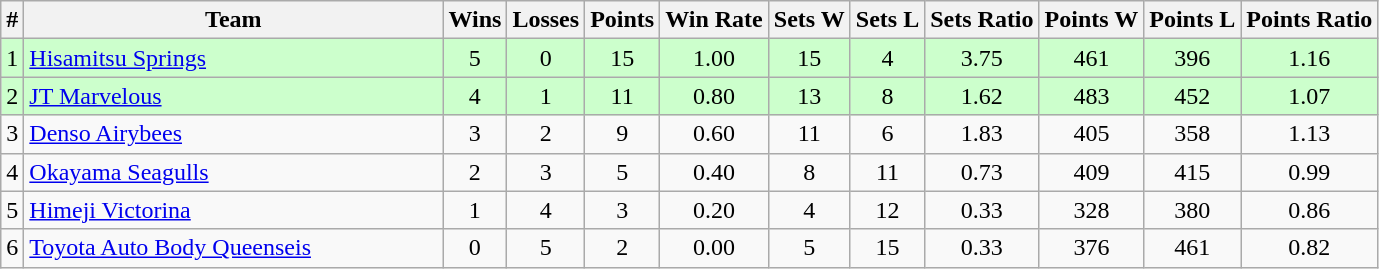<table class="wikitable" style="text-align: center;">
<tr>
<th>#</th>
<th>Team</th>
<th>Wins</th>
<th>Losses</th>
<th>Points</th>
<th>Win Rate</th>
<th>Sets W</th>
<th>Sets L</th>
<th>Sets Ratio</th>
<th>Points W</th>
<th>Points L</th>
<th>Points Ratio</th>
</tr>
<tr style="background-color:#CCFFCC">
<td>1</td>
<td style="width: 17em; text-align: left;"><a href='#'>Hisamitsu Springs</a></td>
<td>5</td>
<td>0</td>
<td>15</td>
<td>1.00</td>
<td>15</td>
<td>4</td>
<td>3.75</td>
<td>461</td>
<td>396</td>
<td>1.16</td>
</tr>
<tr style="background-color:#CCFFCC">
<td>2</td>
<td style="width: 17em; text-align: left;"><a href='#'>JT Marvelous</a></td>
<td>4</td>
<td>1</td>
<td>11</td>
<td>0.80</td>
<td>13</td>
<td>8</td>
<td>1.62</td>
<td>483</td>
<td>452</td>
<td>1.07</td>
</tr>
<tr>
<td>3</td>
<td style="width: 17em; text-align: left;"><a href='#'>Denso Airybees</a></td>
<td>3</td>
<td>2</td>
<td>9</td>
<td>0.60</td>
<td>11</td>
<td>6</td>
<td>1.83</td>
<td>405</td>
<td>358</td>
<td>1.13</td>
</tr>
<tr>
<td>4</td>
<td style="width: 17em; text-align: left;"><a href='#'>Okayama Seagulls</a></td>
<td>2</td>
<td>3</td>
<td>5</td>
<td>0.40</td>
<td>8</td>
<td>11</td>
<td>0.73</td>
<td>409</td>
<td>415</td>
<td>0.99</td>
</tr>
<tr>
<td>5</td>
<td style="width: 17em; text-align: left;"><a href='#'>Himeji Victorina</a></td>
<td>1</td>
<td>4</td>
<td>3</td>
<td>0.20</td>
<td>4</td>
<td>12</td>
<td>0.33</td>
<td>328</td>
<td>380</td>
<td>0.86</td>
</tr>
<tr>
<td>6</td>
<td style="width: 17em; text-align: left;"><a href='#'>Toyota Auto Body Queenseis</a></td>
<td>0</td>
<td>5</td>
<td>2</td>
<td>0.00</td>
<td>5</td>
<td>15</td>
<td>0.33</td>
<td>376</td>
<td>461</td>
<td>0.82</td>
</tr>
</table>
